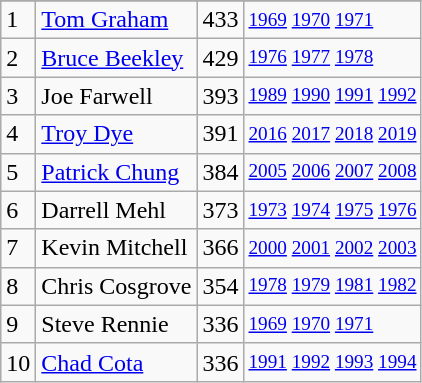<table class="wikitable">
<tr>
</tr>
<tr>
<td>1</td>
<td><a href='#'>Tom Graham</a></td>
<td>433</td>
<td style="font-size:80%;"><a href='#'>1969</a> <a href='#'>1970</a> <a href='#'>1971</a></td>
</tr>
<tr>
<td>2</td>
<td><a href='#'>Bruce Beekley</a></td>
<td>429</td>
<td style="font-size:80%;"><a href='#'>1976</a> <a href='#'>1977</a> <a href='#'>1978</a></td>
</tr>
<tr>
<td>3</td>
<td>Joe Farwell</td>
<td>393</td>
<td style="font-size:80%;"><a href='#'>1989</a> <a href='#'>1990</a> <a href='#'>1991</a> <a href='#'>1992</a></td>
</tr>
<tr>
<td>4</td>
<td><a href='#'>Troy Dye</a></td>
<td>391</td>
<td style="font-size:80%;"><a href='#'>2016</a> <a href='#'>2017</a> <a href='#'>2018</a> <a href='#'>2019</a></td>
</tr>
<tr>
<td>5</td>
<td><a href='#'>Patrick Chung</a></td>
<td>384</td>
<td style="font-size:80%;"><a href='#'>2005</a> <a href='#'>2006</a> <a href='#'>2007</a> <a href='#'>2008</a></td>
</tr>
<tr>
<td>6</td>
<td>Darrell Mehl</td>
<td>373</td>
<td style="font-size:80%;"><a href='#'>1973</a> <a href='#'>1974</a> <a href='#'>1975</a> <a href='#'>1976</a></td>
</tr>
<tr>
<td>7</td>
<td>Kevin Mitchell</td>
<td>366</td>
<td style="font-size:80%;"><a href='#'>2000</a> <a href='#'>2001</a> <a href='#'>2002</a> <a href='#'>2003</a></td>
</tr>
<tr>
<td>8</td>
<td>Chris Cosgrove</td>
<td>354</td>
<td style="font-size:80%;"><a href='#'>1978</a> <a href='#'>1979</a> <a href='#'>1981</a> <a href='#'>1982</a></td>
</tr>
<tr>
<td>9</td>
<td>Steve Rennie</td>
<td>336</td>
<td style="font-size:80%;"><a href='#'>1969</a> <a href='#'>1970</a> <a href='#'>1971</a></td>
</tr>
<tr>
<td>10</td>
<td><a href='#'>Chad Cota</a></td>
<td>336</td>
<td style="font-size:80%;"><a href='#'>1991</a> <a href='#'>1992</a> <a href='#'>1993</a> <a href='#'>1994</a></td>
</tr>
</table>
